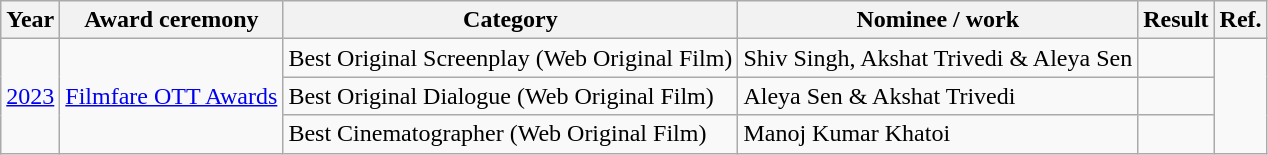<table class="wikitable">
<tr>
<th>Year</th>
<th>Award ceremony</th>
<th>Category</th>
<th>Nominee / work</th>
<th>Result</th>
<th>Ref.</th>
</tr>
<tr>
<td rowspan="3"><a href='#'>2023</a></td>
<td rowspan="3"><a href='#'>Filmfare OTT Awards</a></td>
<td>Best Original Screenplay (Web Original Film)</td>
<td>Shiv Singh, Akshat Trivedi & Aleya Sen</td>
<td></td>
<td rowspan="3"></td>
</tr>
<tr>
<td>Best Original Dialogue (Web Original Film)</td>
<td>Aleya Sen & Akshat Trivedi</td>
<td></td>
</tr>
<tr>
<td>Best Cinematographer (Web Original Film)</td>
<td>Manoj Kumar Khatoi</td>
<td></td>
</tr>
</table>
